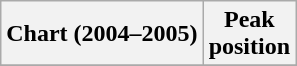<table class="wikitable plainrowheaders" style="text-align:left">
<tr>
<th>Chart (2004–2005)</th>
<th>Peak<br>position</th>
</tr>
<tr>
</tr>
</table>
